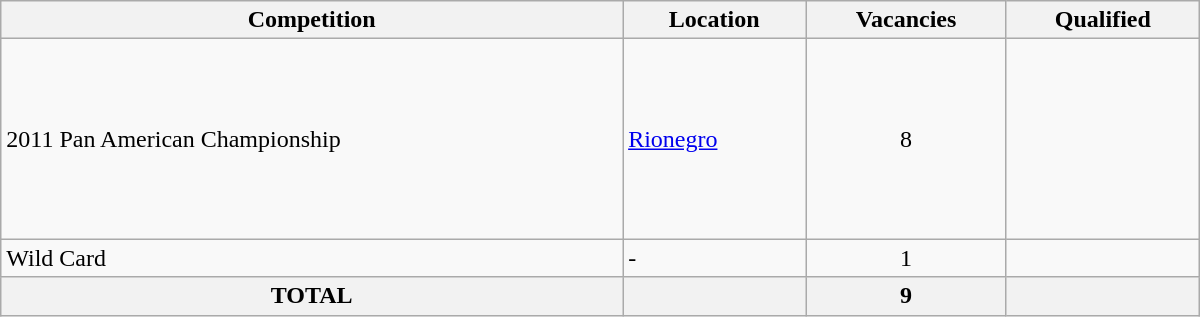<table class = "wikitable" width=800>
<tr>
<th>Competition</th>
<th>Location</th>
<th>Vacancies</th>
<th>Qualified</th>
</tr>
<tr>
<td>2011 Pan American Championship</td>
<td> <a href='#'>Rionegro</a></td>
<td align="center">8</td>
<td><br><br><br><br><br><br><br></td>
</tr>
<tr>
<td>Wild Card</td>
<td>-</td>
<td align="center">1</td>
<td></td>
</tr>
<tr>
<th>TOTAL</th>
<th colspan="1"></th>
<th>9</th>
<th></th>
</tr>
</table>
